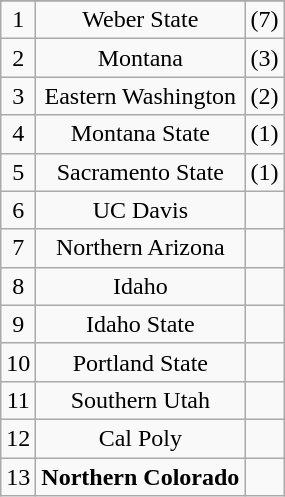<table class="wikitable" style="display: inline-table;">
<tr align="center">
</tr>
<tr align="center">
<td>1</td>
<td>Weber State</td>
<td>(7)</td>
</tr>
<tr align="center">
<td>2</td>
<td>Montana</td>
<td>(3)</td>
</tr>
<tr align="center">
<td>3</td>
<td>Eastern Washington</td>
<td>(2)</td>
</tr>
<tr align="center">
<td>4</td>
<td>Montana State</td>
<td>(1)</td>
</tr>
<tr align="center">
<td>5</td>
<td>Sacramento State</td>
<td>(1)</td>
</tr>
<tr align="center">
<td>6</td>
<td>UC Davis</td>
<td></td>
</tr>
<tr align="center">
<td>7</td>
<td>Northern Arizona</td>
<td></td>
</tr>
<tr align="center">
<td>8</td>
<td>Idaho</td>
<td></td>
</tr>
<tr align="center">
<td>9</td>
<td>Idaho State</td>
<td></td>
</tr>
<tr align="center">
<td>10</td>
<td>Portland State</td>
<td></td>
</tr>
<tr align="center">
<td>11</td>
<td>Southern Utah</td>
<td></td>
</tr>
<tr align="center">
<td>12</td>
<td>Cal Poly</td>
<td></td>
</tr>
<tr align="center">
<td>13</td>
<td><strong>Northern Colorado</strong></td>
<td></td>
</tr>
</table>
